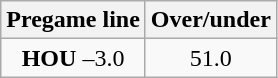<table class="wikitable">
<tr align="center">
<th style=>Pregame line</th>
<th style=>Over/under</th>
</tr>
<tr align="center">
<td><strong>HOU</strong> –3.0</td>
<td>51.0</td>
</tr>
</table>
